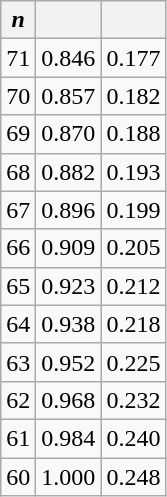<table class="wikitable" style="width:1ex;">
<tr>
<th><em>n</em></th>
<th></th>
<th></th>
</tr>
<tr>
<td>71</td>
<td>0.846</td>
<td>0.177</td>
</tr>
<tr>
<td>70</td>
<td>0.857</td>
<td>0.182</td>
</tr>
<tr>
<td>69</td>
<td>0.870</td>
<td>0.188</td>
</tr>
<tr>
<td>68</td>
<td>0.882</td>
<td>0.193</td>
</tr>
<tr>
<td>67</td>
<td>0.896</td>
<td>0.199</td>
</tr>
<tr>
<td>66</td>
<td>0.909</td>
<td>0.205</td>
</tr>
<tr>
<td>65</td>
<td>0.923</td>
<td>0.212</td>
</tr>
<tr>
<td>64</td>
<td>0.938</td>
<td>0.218</td>
</tr>
<tr>
<td>63</td>
<td>0.952</td>
<td>0.225</td>
</tr>
<tr>
<td>62</td>
<td>0.968</td>
<td>0.232</td>
</tr>
<tr>
<td>61</td>
<td>0.984</td>
<td>0.240</td>
</tr>
<tr>
<td>60</td>
<td>1.000</td>
<td>0.248</td>
</tr>
</table>
